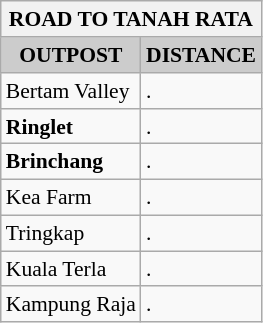<table class="wikitable" style="float: left; width: auto; font-size: 90%; margin-right: 1.5em;">
<tr>
<th colspan=2>ROAD TO TANAH RATA</th>
</tr>
<tr align="center" style="background:#ccc;">
<td><strong>OUTPOST</strong></td>
<td><strong>DISTANCE</strong></td>
</tr>
<tr>
<td>Bertam Valley</td>
<td>.</td>
</tr>
<tr>
<td><strong>Ringlet</strong></td>
<td>.</td>
</tr>
<tr>
<td><strong>Brinchang</strong></td>
<td>.</td>
</tr>
<tr>
<td>Kea Farm</td>
<td>.</td>
</tr>
<tr>
<td>Tringkap</td>
<td>.</td>
</tr>
<tr>
<td>Kuala Terla</td>
<td>.</td>
</tr>
<tr>
<td>Kampung Raja</td>
<td>.</td>
</tr>
</table>
